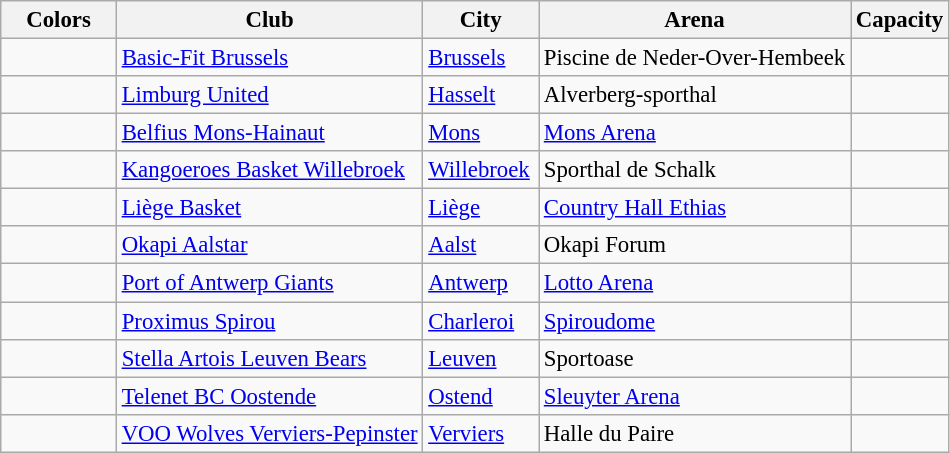<table class="wikitable sortable" style="font-size:95%;">
<tr>
<th width=70 class=unsortable>Colors</th>
<th>Club</th>
<th width=70>City</th>
<th>Arena</th>
<th>Capacity</th>
</tr>
<tr>
<td style="text-align:center;"> </td>
<td><a href='#'>Basic-Fit Brussels</a></td>
<td><a href='#'>Brussels</a></td>
<td>Piscine de Neder-Over-Hembeek</td>
<td align=center></td>
</tr>
<tr>
<td></td>
<td><a href='#'>Limburg United</a></td>
<td><a href='#'>Hasselt</a></td>
<td>Alverberg-sporthal</td>
<td></td>
</tr>
<tr>
<td style="text-align:center;"> </td>
<td><a href='#'>Belfius Mons-Hainaut</a></td>
<td><a href='#'>Mons</a></td>
<td><a href='#'>Mons Arena</a></td>
<td align=center></td>
</tr>
<tr>
<td style="text-align:center;"> </td>
<td><a href='#'>Kangoeroes Basket Willebroek</a></td>
<td><a href='#'>Willebroek</a></td>
<td>Sporthal de Schalk</td>
<td align=center></td>
</tr>
<tr>
<td style="text-align:center;"> </td>
<td><a href='#'>Liège Basket</a></td>
<td><a href='#'>Liège</a></td>
<td><a href='#'>Country Hall Ethias</a></td>
<td align=center></td>
</tr>
<tr>
<td style="text-align:center;"> </td>
<td><a href='#'>Okapi Aalstar</a></td>
<td><a href='#'>Aalst</a></td>
<td>Okapi Forum</td>
<td align=center></td>
</tr>
<tr>
<td style="text-align:center;"> </td>
<td><a href='#'>Port of Antwerp Giants</a></td>
<td><a href='#'>Antwerp</a></td>
<td><a href='#'>Lotto Arena</a></td>
<td align=center></td>
</tr>
<tr>
<td style="text-align:center;"> </td>
<td><a href='#'>Proximus Spirou</a></td>
<td><a href='#'>Charleroi</a></td>
<td><a href='#'>Spiroudome</a></td>
<td align=center></td>
</tr>
<tr>
<td style="text-align:center;"> </td>
<td><a href='#'>Stella Artois Leuven Bears</a></td>
<td><a href='#'>Leuven</a></td>
<td>Sportoase</td>
<td align=center></td>
</tr>
<tr>
<td style="text-align:center;"> </td>
<td><a href='#'>Telenet BC Oostende</a></td>
<td><a href='#'>Ostend</a></td>
<td><a href='#'>Sleuyter Arena</a></td>
<td align=center></td>
</tr>
<tr>
<td style="text-align:center;"> </td>
<td><a href='#'>VOO Wolves Verviers-Pepinster</a></td>
<td><a href='#'>Verviers</a></td>
<td>Halle du Paire</td>
<td align=center></td>
</tr>
</table>
